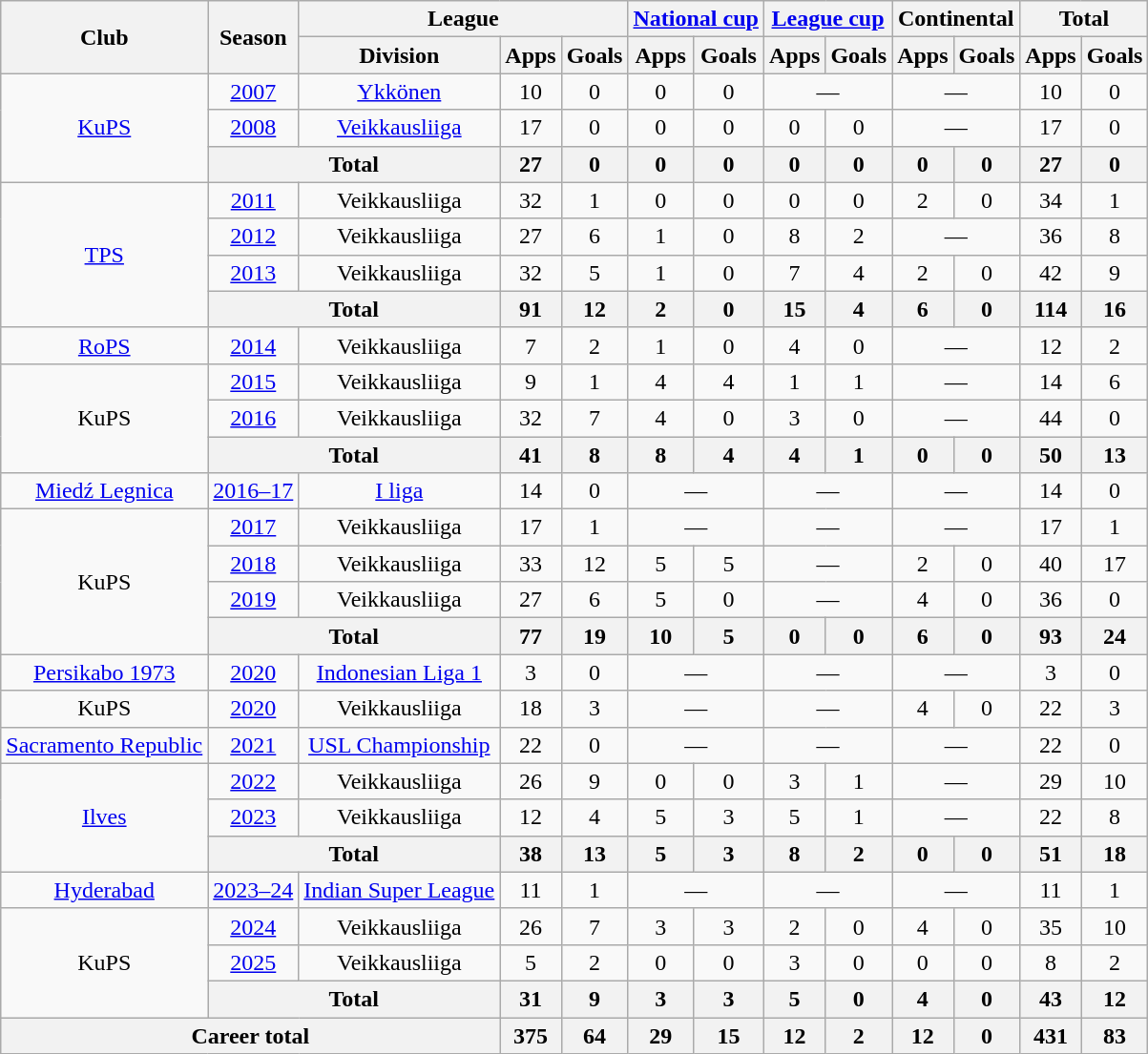<table class="wikitable" style="text-align: center;">
<tr>
<th rowspan="2">Club</th>
<th rowspan="2">Season</th>
<th colspan="3">League</th>
<th colspan="2"><a href='#'>National cup</a></th>
<th colspan="2"><a href='#'>League cup</a></th>
<th colspan="2">Continental</th>
<th colspan="2">Total</th>
</tr>
<tr>
<th>Division</th>
<th>Apps</th>
<th>Goals</th>
<th>Apps</th>
<th>Goals</th>
<th>Apps</th>
<th>Goals</th>
<th>Apps</th>
<th>Goals</th>
<th>Apps</th>
<th>Goals</th>
</tr>
<tr>
<td rowspan="3"><a href='#'>KuPS</a></td>
<td><a href='#'>2007</a></td>
<td><a href='#'>Ykkönen</a></td>
<td>10</td>
<td>0</td>
<td>0</td>
<td>0</td>
<td colspan="2">—</td>
<td colspan="2">—</td>
<td>10</td>
<td>0</td>
</tr>
<tr>
<td><a href='#'>2008</a></td>
<td><a href='#'>Veikkausliiga</a></td>
<td>17</td>
<td>0</td>
<td>0</td>
<td>0</td>
<td>0</td>
<td>0</td>
<td colspan="2">—</td>
<td>17</td>
<td>0</td>
</tr>
<tr>
<th colspan="2">Total</th>
<th>27</th>
<th>0</th>
<th>0</th>
<th>0</th>
<th>0</th>
<th>0</th>
<th>0</th>
<th>0</th>
<th>27</th>
<th>0</th>
</tr>
<tr>
<td rowspan="4"><a href='#'>TPS</a></td>
<td><a href='#'>2011</a></td>
<td>Veikkausliiga</td>
<td>32</td>
<td>1</td>
<td>0</td>
<td>0</td>
<td>0</td>
<td>0</td>
<td>2</td>
<td>0</td>
<td>34</td>
<td>1</td>
</tr>
<tr>
<td><a href='#'>2012</a></td>
<td>Veikkausliiga</td>
<td>27</td>
<td>6</td>
<td>1</td>
<td>0</td>
<td>8</td>
<td>2</td>
<td colspan="2">—</td>
<td>36</td>
<td>8</td>
</tr>
<tr>
<td><a href='#'>2013</a></td>
<td>Veikkausliiga</td>
<td>32</td>
<td>5</td>
<td>1</td>
<td>0</td>
<td>7</td>
<td>4</td>
<td>2</td>
<td>0</td>
<td>42</td>
<td>9</td>
</tr>
<tr>
<th colspan="2">Total</th>
<th>91</th>
<th>12</th>
<th>2</th>
<th>0</th>
<th>15</th>
<th>4</th>
<th>6</th>
<th>0</th>
<th>114</th>
<th>16</th>
</tr>
<tr>
<td><a href='#'>RoPS</a></td>
<td><a href='#'>2014</a></td>
<td>Veikkausliiga</td>
<td>7</td>
<td>2</td>
<td>1</td>
<td>0</td>
<td>4</td>
<td>0</td>
<td colspan="2">—</td>
<td>12</td>
<td>2</td>
</tr>
<tr>
<td rowspan="3">KuPS</td>
<td><a href='#'>2015</a></td>
<td>Veikkausliiga</td>
<td>9</td>
<td>1</td>
<td>4</td>
<td>4</td>
<td>1</td>
<td>1</td>
<td colspan="2">—</td>
<td>14</td>
<td>6</td>
</tr>
<tr>
<td><a href='#'>2016</a></td>
<td>Veikkausliiga</td>
<td>32</td>
<td>7</td>
<td>4</td>
<td>0</td>
<td>3</td>
<td>0</td>
<td colspan="2">—</td>
<td>44</td>
<td>0</td>
</tr>
<tr>
<th colspan="2">Total</th>
<th>41</th>
<th>8</th>
<th>8</th>
<th>4</th>
<th>4</th>
<th>1</th>
<th>0</th>
<th>0</th>
<th>50</th>
<th>13</th>
</tr>
<tr>
<td><a href='#'>Miedź Legnica</a></td>
<td><a href='#'>2016–17</a></td>
<td><a href='#'>I liga</a></td>
<td>14</td>
<td>0</td>
<td colspan="2">—</td>
<td colspan="2">—</td>
<td colspan="2">—</td>
<td>14</td>
<td>0</td>
</tr>
<tr>
<td rowspan="4">KuPS</td>
<td><a href='#'>2017</a></td>
<td>Veikkausliiga</td>
<td>17</td>
<td>1</td>
<td colspan="2">—</td>
<td colspan="2">—</td>
<td colspan="2">—</td>
<td>17</td>
<td>1</td>
</tr>
<tr>
<td><a href='#'>2018</a></td>
<td>Veikkausliiga</td>
<td>33</td>
<td>12</td>
<td>5</td>
<td>5</td>
<td colspan="2">—</td>
<td>2</td>
<td>0</td>
<td>40</td>
<td>17</td>
</tr>
<tr>
<td><a href='#'>2019</a></td>
<td>Veikkausliiga</td>
<td>27</td>
<td>6</td>
<td>5</td>
<td>0</td>
<td colspan="2">—</td>
<td>4</td>
<td>0</td>
<td>36</td>
<td>0</td>
</tr>
<tr>
<th colspan="2">Total</th>
<th>77</th>
<th>19</th>
<th>10</th>
<th>5</th>
<th>0</th>
<th>0</th>
<th>6</th>
<th>0</th>
<th>93</th>
<th>24</th>
</tr>
<tr>
<td><a href='#'>Persikabo 1973</a></td>
<td><a href='#'>2020</a></td>
<td><a href='#'>Indonesian Liga 1</a></td>
<td>3</td>
<td>0</td>
<td colspan="2">—</td>
<td colspan="2">—</td>
<td colspan="2">—</td>
<td>3</td>
<td>0</td>
</tr>
<tr>
<td>KuPS</td>
<td><a href='#'>2020</a></td>
<td>Veikkausliiga</td>
<td>18</td>
<td>3</td>
<td colspan="2">—</td>
<td colspan="2">—</td>
<td>4</td>
<td>0</td>
<td>22</td>
<td>3</td>
</tr>
<tr>
<td><a href='#'>Sacramento Republic</a></td>
<td><a href='#'>2021</a></td>
<td><a href='#'>USL Championship</a></td>
<td>22</td>
<td>0</td>
<td colspan="2">—</td>
<td colspan="2">—</td>
<td colspan="2">—</td>
<td>22</td>
<td>0</td>
</tr>
<tr>
<td rowspan="3"><a href='#'>Ilves</a></td>
<td><a href='#'>2022</a></td>
<td>Veikkausliiga</td>
<td>26</td>
<td>9</td>
<td>0</td>
<td>0</td>
<td>3</td>
<td>1</td>
<td colspan="2">—</td>
<td>29</td>
<td>10</td>
</tr>
<tr>
<td><a href='#'>2023</a></td>
<td>Veikkausliiga</td>
<td>12</td>
<td>4</td>
<td>5</td>
<td>3</td>
<td>5</td>
<td>1</td>
<td colspan="2">—</td>
<td>22</td>
<td>8</td>
</tr>
<tr>
<th colspan="2">Total</th>
<th>38</th>
<th>13</th>
<th>5</th>
<th>3</th>
<th>8</th>
<th>2</th>
<th>0</th>
<th>0</th>
<th>51</th>
<th>18</th>
</tr>
<tr>
<td><a href='#'>Hyderabad</a></td>
<td><a href='#'>2023–24</a></td>
<td><a href='#'>Indian Super League</a></td>
<td>11</td>
<td>1</td>
<td colspan="2">—</td>
<td colspan="2">—</td>
<td colspan="2">—</td>
<td>11</td>
<td>1</td>
</tr>
<tr>
<td rowspan=3>KuPS</td>
<td><a href='#'>2024</a></td>
<td>Veikkausliiga</td>
<td>26</td>
<td>7</td>
<td>3</td>
<td>3</td>
<td>2</td>
<td>0</td>
<td>4</td>
<td>0</td>
<td>35</td>
<td>10</td>
</tr>
<tr>
<td><a href='#'>2025</a></td>
<td>Veikkausliiga</td>
<td>5</td>
<td>2</td>
<td>0</td>
<td>0</td>
<td>3</td>
<td>0</td>
<td>0</td>
<td>0</td>
<td>8</td>
<td>2</td>
</tr>
<tr>
<th colspan=2>Total</th>
<th>31</th>
<th>9</th>
<th>3</th>
<th>3</th>
<th>5</th>
<th>0</th>
<th>4</th>
<th>0</th>
<th>43</th>
<th>12</th>
</tr>
<tr>
<th colspan="3">Career total</th>
<th>375</th>
<th>64</th>
<th>29</th>
<th>15</th>
<th>12</th>
<th>2</th>
<th>12</th>
<th>0</th>
<th>431</th>
<th>83</th>
</tr>
</table>
